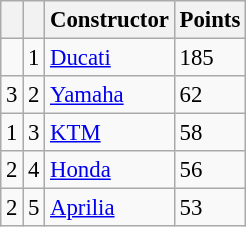<table class="wikitable" style="font-size: 95%;">
<tr>
<th></th>
<th></th>
<th>Constructor</th>
<th>Points</th>
</tr>
<tr>
<td></td>
<td align=center>1</td>
<td> <a href='#'>Ducati</a></td>
<td align=left>185</td>
</tr>
<tr>
<td> 3</td>
<td align=center>2</td>
<td> <a href='#'>Yamaha</a></td>
<td align=left>62</td>
</tr>
<tr>
<td> 1</td>
<td align=center>3</td>
<td> <a href='#'>KTM</a></td>
<td align=left>58</td>
</tr>
<tr>
<td> 2</td>
<td align=center>4</td>
<td> <a href='#'>Honda</a></td>
<td align=left>56</td>
</tr>
<tr>
<td> 2</td>
<td align=center>5</td>
<td> <a href='#'>Aprilia</a></td>
<td align=left>53</td>
</tr>
</table>
